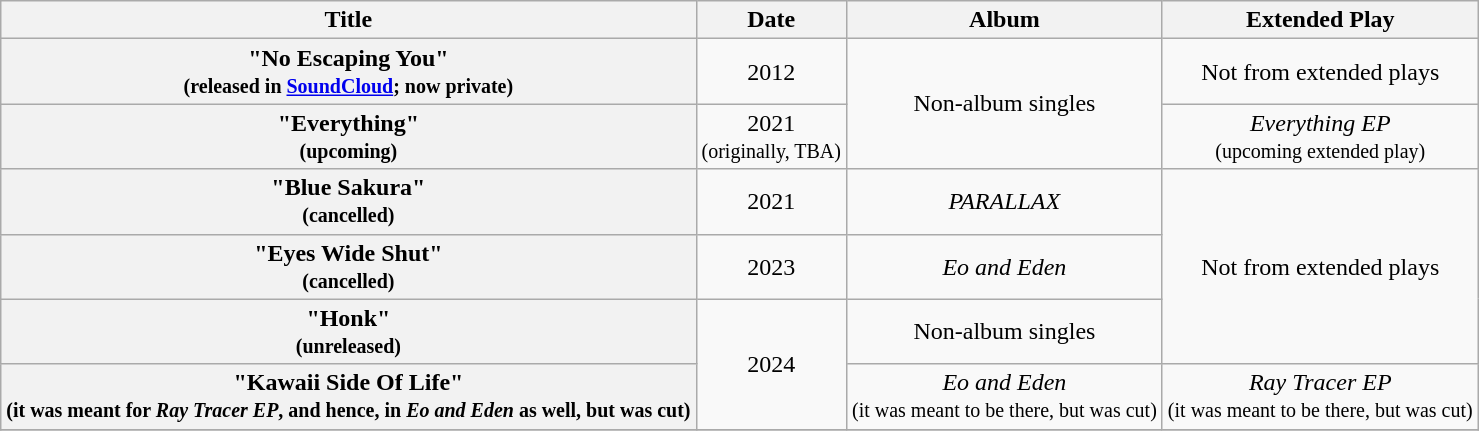<table class="wikitable plainrowheaders" style="text-align:center;">
<tr>
<th scope="col">Title</th>
<th scope="col">Date</th>
<th scope="col">Album</th>
<th scope="col">Extended Play</th>
</tr>
<tr>
<th rowspan="1">"No Escaping You" <br><small>(released in <a href='#'>SoundCloud</a>; now private)</small></th>
<td rowspan="1">2012</td>
<td rowspan="2">Non-album singles</td>
<td rowspan="1">Not from extended plays</td>
</tr>
<tr>
<th rowspan="1">"Everything" <br><small>(upcoming)</small></th>
<td rowspan="1">2021 <br><small>(originally, TBA)</small></td>
<td rowspan="1"><em>Everything EP</em> <br><small>(upcoming extended play)</small></td>
</tr>
<tr>
<th rowspan="1">"Blue Sakura" <br><small>(cancelled)</small></th>
<td rowspan="1">2021</td>
<td rowspan="1"><em>PARALLAX</em></td>
<td rowspan="3">Not from extended plays</td>
</tr>
<tr>
<th rowspan="1">"Eyes Wide Shut" <br><small>(cancelled)</small></th>
<td rowspan="1">2023</td>
<td rowspan="1"><em>Eo and Eden</em></td>
</tr>
<tr>
<th rowspan="1">"Honk" <br><small>(unreleased)</small></th>
<td rowspan="2">2024</td>
<td rowspan="1">Non-album singles</td>
</tr>
<tr>
<th rowspan="1">"Kawaii Side Of Life" <br><small>(it was meant for <em>Ray Tracer EP</em>, and hence, in <em>Eo and Eden</em> as well, but was cut)</small></th>
<td rowspan="1"><em>Eo and Eden</em> <br><small>(it was meant to be there, but was cut)</small></td>
<td rowspan="1"><em>Ray Tracer EP</em> <br><small>(it was meant to be there, but was cut)</small></td>
</tr>
<tr>
</tr>
</table>
